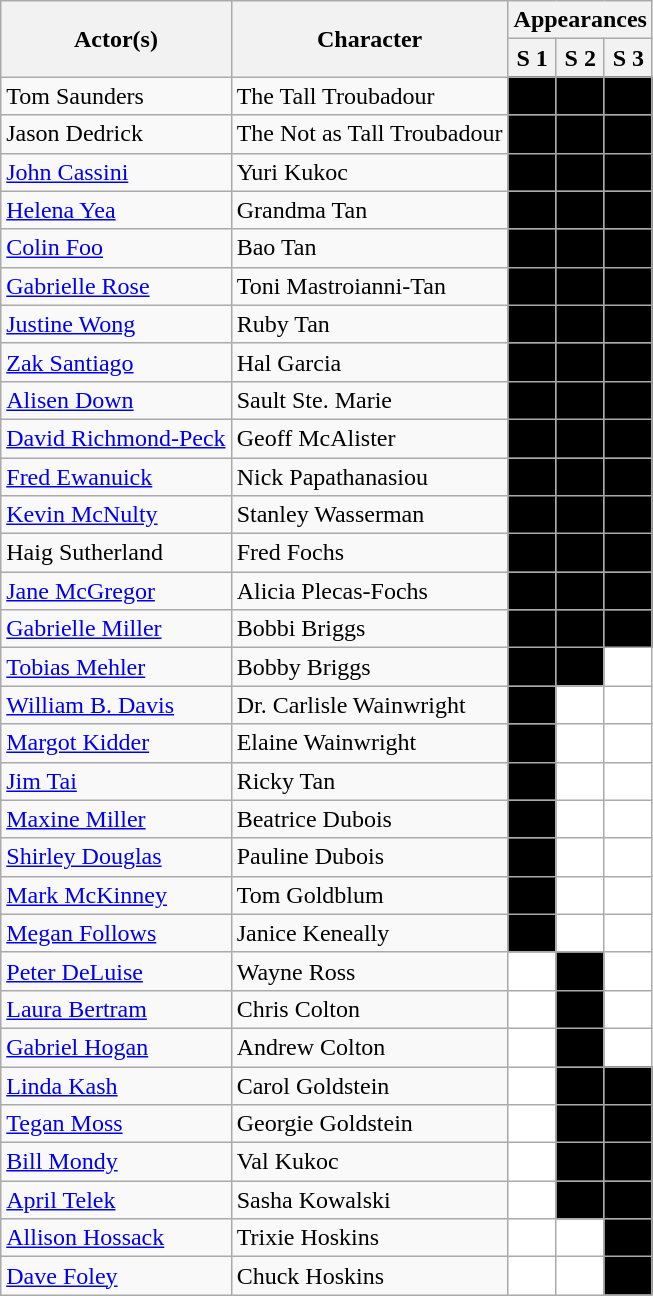<table class="wikitable">
<tr ">
<th rowspan=2>Actor(s)</th>
<th rowspan=2>Character</th>
<th colspan=6>Appearances</th>
</tr>
<tr>
<th>S 1</th>
<th>S 2</th>
<th>S 3</th>
</tr>
<tr>
<td>Tom Saunders</td>
<td>The Tall Troubadour</td>
<td style="background:black;"></td>
<td style="background:black;"></td>
<td style="background:black;"></td>
</tr>
<tr>
<td>Jason Dedrick</td>
<td>The Not as Tall Troubadour</td>
<td style="background:black;"></td>
<td style="background:black;"></td>
<td style="background:black;"></td>
</tr>
<tr>
<td><a href='#'>John Cassini</a></td>
<td>Yuri Kukoc</td>
<td style="background:black;"></td>
<td style="background:black;"></td>
<td style="background:black;"></td>
</tr>
<tr>
<td><a href='#'>Helena Yea</a></td>
<td>Grandma Tan</td>
<td style="background:black;"></td>
<td style="background:black;"></td>
<td style="background:black;"></td>
</tr>
<tr>
<td><a href='#'>Colin Foo</a></td>
<td>Bao Tan</td>
<td style="background:black;"></td>
<td style="background:black;"></td>
<td style="background:black;"></td>
</tr>
<tr>
<td><a href='#'>Gabrielle Rose</a></td>
<td>Toni Mastroianni-Tan</td>
<td style="background:black;"></td>
<td style="background:black;"></td>
<td style="background:black;"></td>
</tr>
<tr>
<td><a href='#'>Justine Wong</a></td>
<td>Ruby Tan</td>
<td style="background:black;"></td>
<td style="background:black;"></td>
<td style="background:black;"></td>
</tr>
<tr>
<td><a href='#'>Zak Santiago</a></td>
<td>Hal Garcia</td>
<td style="background:black;"></td>
<td style="background:black;"></td>
<td style="background:black;"></td>
</tr>
<tr>
<td><a href='#'>Alisen Down</a></td>
<td>Sault Ste. Marie</td>
<td style="background:black;"></td>
<td style="background:black;"></td>
<td style="background:black;"></td>
</tr>
<tr>
<td><a href='#'>David Richmond-Peck</a></td>
<td>Geoff McAlister</td>
<td style="background:black;"></td>
<td style="background:black;"></td>
<td style="background:black;"></td>
</tr>
<tr>
<td><a href='#'>Fred Ewanuick</a></td>
<td>Nick Papathanasiou</td>
<td style="background:black;"></td>
<td style="background:black;"></td>
<td style="background:black;"></td>
</tr>
<tr>
<td><a href='#'>Kevin McNulty</a></td>
<td>Stanley Wasserman</td>
<td style="background:black;"></td>
<td style="background:black;"></td>
<td style="background:black;"></td>
</tr>
<tr>
<td>Haig Sutherland</td>
<td>Fred Fochs</td>
<td style="background:black;"></td>
<td style="background:black;"></td>
<td style="background:black;"></td>
</tr>
<tr>
<td><a href='#'>Jane McGregor</a></td>
<td>Alicia Plecas-Fochs</td>
<td style="background:black;"></td>
<td style="background:black;"></td>
<td style="background:black;"></td>
</tr>
<tr>
<td><a href='#'>Gabrielle Miller</a></td>
<td>Bobbi Briggs</td>
<td style="background:black;"></td>
<td style="background:black;"></td>
<td style="background:black;"></td>
</tr>
<tr>
<td><a href='#'>Tobias Mehler</a></td>
<td>Bobby Briggs</td>
<td style="background:black;"></td>
<td style="background:black;"></td>
<td style="background:white;"></td>
</tr>
<tr>
<td><a href='#'>William B. Davis</a></td>
<td>Dr. Carlisle Wainwright</td>
<td style="background:black;"></td>
<td style="background:white;"></td>
<td style="background:white;"></td>
</tr>
<tr>
<td><a href='#'>Margot Kidder</a></td>
<td>Elaine Wainwright</td>
<td style="background:black;"></td>
<td style="background:white;"></td>
<td style="background:white;"></td>
</tr>
<tr>
<td><a href='#'>Jim Tai</a></td>
<td>Ricky Tan</td>
<td style="background:black;"></td>
<td style="background:white;"></td>
<td style="background:white;"></td>
</tr>
<tr>
<td><a href='#'>Maxine Miller</a></td>
<td>Beatrice Dubois</td>
<td style="background:black;"></td>
<td style="background:white;"></td>
<td style="background:white;"></td>
</tr>
<tr>
<td><a href='#'>Shirley Douglas</a></td>
<td>Pauline Dubois</td>
<td style="background:black;"></td>
<td style="background:white;"></td>
<td style="background:white;"></td>
</tr>
<tr>
<td><a href='#'>Mark McKinney</a></td>
<td>Tom Goldblum</td>
<td style="background:black;"></td>
<td style="background:white;"></td>
<td style="background:white;"></td>
</tr>
<tr>
<td><a href='#'>Megan Follows</a></td>
<td>Janice Keneally</td>
<td style="background:black;"></td>
<td style="background:white;"></td>
<td style="background:white;"></td>
</tr>
<tr>
<td><a href='#'>Peter DeLuise</a></td>
<td>Wayne Ross</td>
<td style="background:white;"></td>
<td style="background:black;"></td>
<td style="background:white;"></td>
</tr>
<tr>
<td><a href='#'>Laura Bertram</a></td>
<td>Chris Colton</td>
<td style="background:white;"></td>
<td style="background:black;"></td>
<td style="background:white;"></td>
</tr>
<tr>
<td><a href='#'>Gabriel Hogan</a></td>
<td>Andrew Colton</td>
<td style="background:white;"></td>
<td style="background:black;"></td>
<td style="background:white;"></td>
</tr>
<tr>
<td><a href='#'>Linda Kash</a></td>
<td>Carol Goldstein</td>
<td style="background:white;"></td>
<td style="background:black;"></td>
<td style="background:black;"></td>
</tr>
<tr>
<td><a href='#'>Tegan Moss</a></td>
<td>Georgie Goldstein</td>
<td style="background:white;"></td>
<td style="background:black;"></td>
<td style="background:black;"></td>
</tr>
<tr>
<td><a href='#'>Bill Mondy</a></td>
<td>Val Kukoc</td>
<td style="background:white;"></td>
<td style="background:black;"></td>
<td style="background:black;"></td>
</tr>
<tr>
<td><a href='#'>April Telek</a></td>
<td>Sasha Kowalski</td>
<td style="background:white;"></td>
<td style="background:black;"></td>
<td style="background:black;"></td>
</tr>
<tr>
<td><a href='#'>Allison Hossack</a></td>
<td>Trixie Hoskins</td>
<td style="background:white;"></td>
<td style="background:white;"></td>
<td style="background:black;"></td>
</tr>
<tr>
<td><a href='#'>Dave Foley</a></td>
<td>Chuck Hoskins</td>
<td style="background:white;"></td>
<td style="background:white;"></td>
<td style="background:black;"></td>
</tr>
</table>
